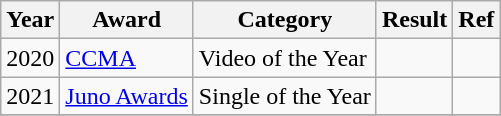<table class="wikitable">
<tr>
<th>Year</th>
<th>Award</th>
<th>Category</th>
<th>Result</th>
<th>Ref</th>
</tr>
<tr>
<td>2020</td>
<td><a href='#'>CCMA</a></td>
<td>Video of the Year</td>
<td></td>
<td></td>
</tr>
<tr>
<td>2021</td>
<td><a href='#'>Juno Awards</a></td>
<td>Single of the Year</td>
<td></td>
<td></td>
</tr>
<tr>
</tr>
</table>
